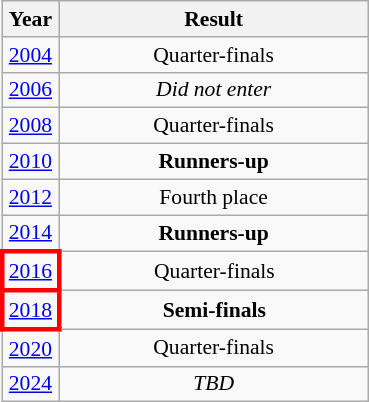<table class="wikitable" style="text-align: center; font-size:90%">
<tr>
<th>Year</th>
<th style="width:200px">Result</th>
</tr>
<tr>
<td> <a href='#'>2004</a></td>
<td>Quarter-finals</td>
</tr>
<tr>
<td> <a href='#'>2006</a></td>
<td><em>Did not enter</em></td>
</tr>
<tr>
<td> <a href='#'>2008</a></td>
<td>Quarter-finals</td>
</tr>
<tr>
<td> <a href='#'>2010</a></td>
<td><strong> Runners-up</strong></td>
</tr>
<tr>
<td> <a href='#'>2012</a></td>
<td>Fourth place</td>
</tr>
<tr>
<td> <a href='#'>2014</a></td>
<td><strong> Runners-up</strong></td>
</tr>
<tr>
<td style="border: 3px solid red"> <a href='#'>2016</a></td>
<td>Quarter-finals</td>
</tr>
<tr>
<td style="border: 3px solid red"> <a href='#'>2018</a></td>
<td><strong> Semi-finals</strong></td>
</tr>
<tr>
<td> <a href='#'>2020</a></td>
<td>Quarter-finals</td>
</tr>
<tr>
<td> <a href='#'>2024</a></td>
<td><em>TBD</em></td>
</tr>
</table>
